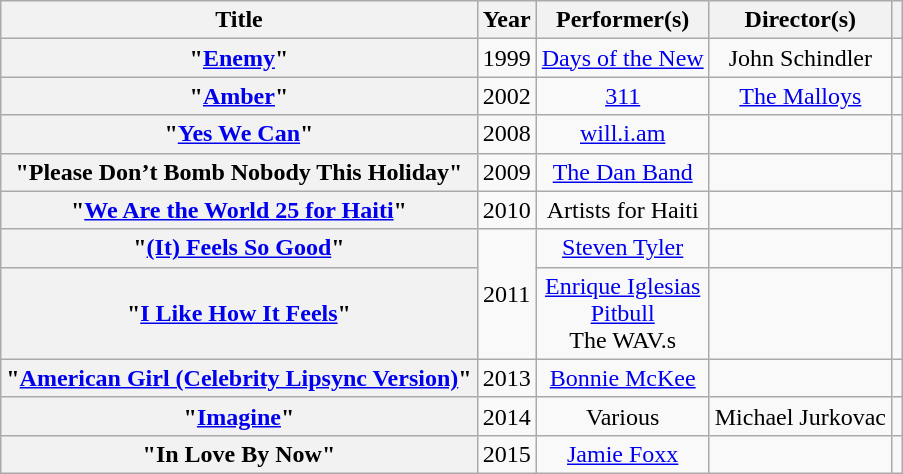<table class="wikitable sortable plainrowheaders" style="text-align: center;">
<tr>
<th scope="col">Title</th>
<th scope="col">Year</th>
<th scope="col">Performer(s)</th>
<th scope="col">Director(s)</th>
<th scope="col"></th>
</tr>
<tr>
<th scope="row">"<a href='#'>Enemy</a>"</th>
<td>1999</td>
<td><a href='#'>Days of the New</a></td>
<td>John Schindler</td>
<td></td>
</tr>
<tr>
<th scope="row">"<a href='#'>Amber</a>"</th>
<td>2002</td>
<td><a href='#'>311</a></td>
<td><a href='#'>The Malloys</a></td>
<td></td>
</tr>
<tr>
<th scope="row">"<a href='#'>Yes We Can</a>"</th>
<td>2008</td>
<td><a href='#'>will.i.am</a></td>
<td></td>
<td></td>
</tr>
<tr>
<th scope="row">"Please Don’t Bomb Nobody This Holiday"</th>
<td>2009</td>
<td><a href='#'>The Dan Band</a></td>
<td></td>
<td></td>
</tr>
<tr>
<th scope="row">"<a href='#'>We Are the World 25 for Haiti</a>"</th>
<td>2010</td>
<td>Artists for Haiti</td>
<td></td>
<td></td>
</tr>
<tr>
<th scope="row">"<a href='#'>(It) Feels So Good</a>"</th>
<td rowspan="2">2011</td>
<td><a href='#'>Steven Tyler</a></td>
<td></td>
<td></td>
</tr>
<tr>
<th scope="row">"<a href='#'>I Like How It Feels</a>"</th>
<td><a href='#'>Enrique Iglesias</a> <br><a href='#'>Pitbull</a> <br>The WAV.s</td>
<td></td>
<td></td>
</tr>
<tr>
<th scope="row">"<a href='#'>American Girl (Celebrity Lipsync Version)</a>"</th>
<td>2013</td>
<td><a href='#'>Bonnie McKee</a></td>
<td></td>
<td></td>
</tr>
<tr>
<th scope="row">"<a href='#'>Imagine</a>" </th>
<td>2014</td>
<td>Various</td>
<td>Michael Jurkovac</td>
<td style="text-align: center;"></td>
</tr>
<tr>
<th scope="row">"In Love By Now"</th>
<td>2015</td>
<td><a href='#'>Jamie Foxx</a></td>
<td></td>
<td></td>
</tr>
</table>
